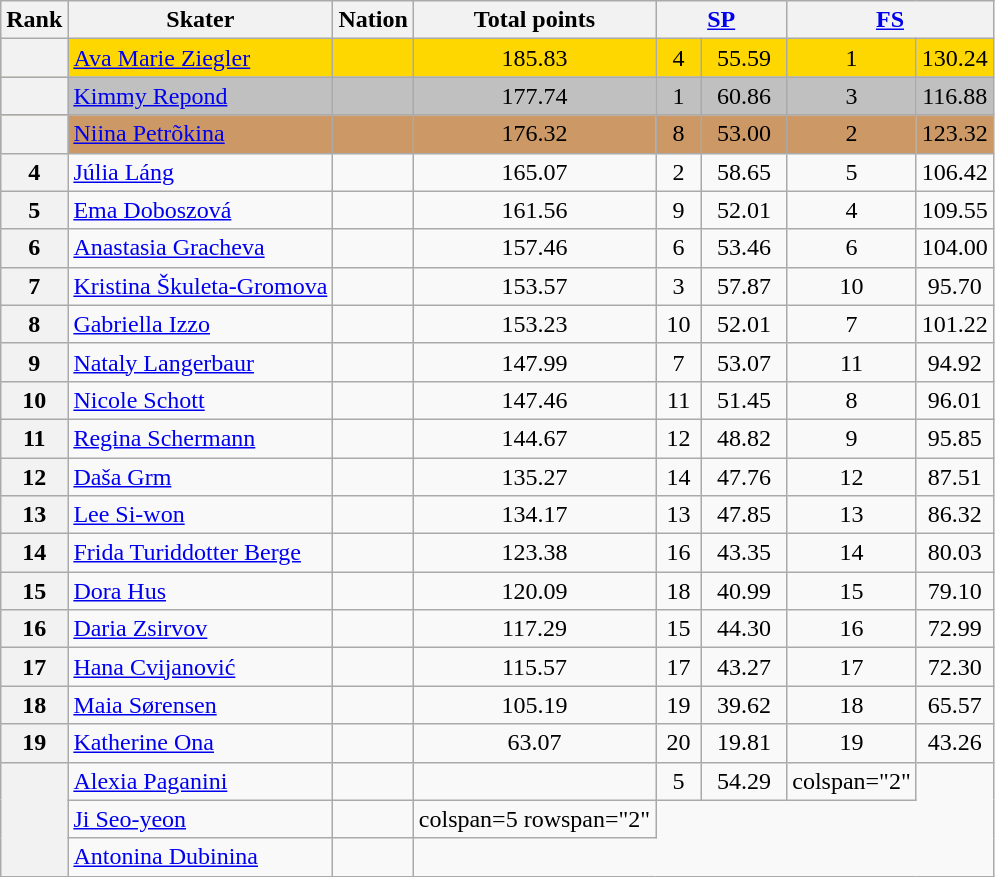<table class="wikitable sortable" style="text-align:left">
<tr>
<th scope="col">Rank</th>
<th scope="col">Skater</th>
<th scope="col">Nation</th>
<th scope="col">Total points</th>
<th scope="col" colspan="2" width="80px"><a href='#'>SP</a></th>
<th scope="col" colspan="2" width="80px"><a href='#'>FS</a></th>
</tr>
<tr bgcolor="gold">
<th scope="row"></th>
<td><a href='#'>Ava Marie Ziegler</a></td>
<td></td>
<td align="center">185.83</td>
<td align="center">4</td>
<td align="center">55.59</td>
<td align="center">1</td>
<td align="center">130.24</td>
</tr>
<tr bgcolor="silver">
<th scope="row"></th>
<td><a href='#'>Kimmy Repond</a></td>
<td></td>
<td align="center">177.74</td>
<td align="center">1</td>
<td align="center">60.86</td>
<td align="center">3</td>
<td align="center">116.88</td>
</tr>
<tr bgcolor="cc9966">
<th scope="row"></th>
<td><a href='#'>Niina Petrõkina</a></td>
<td></td>
<td align="center">176.32</td>
<td align="center">8</td>
<td align="center">53.00</td>
<td align="center">2</td>
<td align="center">123.32</td>
</tr>
<tr>
<th scope="row">4</th>
<td><a href='#'>Júlia Láng</a></td>
<td></td>
<td align="center">165.07</td>
<td align="center">2</td>
<td align="center">58.65</td>
<td align="center">5</td>
<td align="center">106.42</td>
</tr>
<tr>
<th scope="row">5</th>
<td><a href='#'>Ema Doboszová</a></td>
<td></td>
<td align="center">161.56</td>
<td align="center">9</td>
<td align="center">52.01</td>
<td align="center">4</td>
<td align="center">109.55</td>
</tr>
<tr>
<th scope="row">6</th>
<td><a href='#'>Anastasia Gracheva</a></td>
<td></td>
<td align="center">157.46</td>
<td align="center">6</td>
<td align="center">53.46</td>
<td align="center">6</td>
<td align="center">104.00</td>
</tr>
<tr>
<th scope="row">7</th>
<td><a href='#'>Kristina Škuleta-Gromova</a></td>
<td></td>
<td align="center">153.57</td>
<td align="center">3</td>
<td align="center">57.87</td>
<td align="center">10</td>
<td align="center">95.70</td>
</tr>
<tr>
<th scope="row">8</th>
<td><a href='#'>Gabriella Izzo</a></td>
<td></td>
<td align="center">153.23</td>
<td align="center">10</td>
<td align="center">52.01</td>
<td align="center">7</td>
<td align="center">101.22</td>
</tr>
<tr>
<th scope="row">9</th>
<td><a href='#'>Nataly Langerbaur</a></td>
<td></td>
<td align="center">147.99</td>
<td align="center">7</td>
<td align="center">53.07</td>
<td align="center">11</td>
<td align="center">94.92</td>
</tr>
<tr>
<th scope="row">10</th>
<td><a href='#'>Nicole Schott</a></td>
<td></td>
<td align="center">147.46</td>
<td align="center">11</td>
<td align="center">51.45</td>
<td align="center">8</td>
<td align="center">96.01</td>
</tr>
<tr>
<th scope="row">11</th>
<td><a href='#'>Regina Schermann</a></td>
<td></td>
<td align="center">144.67</td>
<td align="center">12</td>
<td align="center">48.82</td>
<td align="center">9</td>
<td align="center">95.85</td>
</tr>
<tr>
<th scope="row">12</th>
<td><a href='#'>Daša Grm</a></td>
<td></td>
<td align="center">135.27</td>
<td align="center">14</td>
<td align="center">47.76</td>
<td align="center">12</td>
<td align="center">87.51</td>
</tr>
<tr>
<th scope="row">13</th>
<td><a href='#'>Lee Si-won</a></td>
<td></td>
<td align="center">134.17</td>
<td align="center">13</td>
<td align="center">47.85</td>
<td align="center">13</td>
<td align="center">86.32</td>
</tr>
<tr>
<th scope="row">14</th>
<td><a href='#'>Frida Turiddotter Berge</a></td>
<td></td>
<td align="center">123.38</td>
<td align="center">16</td>
<td align="center">43.35</td>
<td align="center">14</td>
<td align="center">80.03</td>
</tr>
<tr>
<th scope="row">15</th>
<td><a href='#'>Dora Hus</a></td>
<td></td>
<td align="center">120.09</td>
<td align="center">18</td>
<td align="center">40.99</td>
<td align="center">15</td>
<td align="center">79.10</td>
</tr>
<tr>
<th scope="row">16</th>
<td><a href='#'>Daria Zsirvov</a></td>
<td></td>
<td align="center">117.29</td>
<td align="center">15</td>
<td align="center">44.30</td>
<td align="center">16</td>
<td align="center">72.99</td>
</tr>
<tr>
<th scope="row">17</th>
<td><a href='#'>Hana Cvijanović</a></td>
<td></td>
<td align="center">115.57</td>
<td align="center">17</td>
<td align="center">43.27</td>
<td align="center">17</td>
<td align="center">72.30</td>
</tr>
<tr>
<th scope="row">18</th>
<td><a href='#'>Maia Sørensen</a></td>
<td></td>
<td align="center">105.19</td>
<td align="center">19</td>
<td align="center">39.62</td>
<td align="center">18</td>
<td align="center">65.57</td>
</tr>
<tr>
<th scope="row">19</th>
<td><a href='#'>Katherine Ona</a></td>
<td></td>
<td align="center">63.07</td>
<td align="center">20</td>
<td align="center">19.81</td>
<td align="center">19</td>
<td align="center">43.26</td>
</tr>
<tr>
<th scope="row" rowspan="3"></th>
<td><a href='#'>Alexia Paganini</a></td>
<td></td>
<td></td>
<td align="center">5</td>
<td align="center">54.29</td>
<td>colspan="2" </td>
</tr>
<tr>
<td><a href='#'>Ji Seo-yeon</a></td>
<td></td>
<td>colspan=5 rowspan="2" </td>
</tr>
<tr>
<td><a href='#'>Antonina Dubinina</a></td>
<td></td>
</tr>
</table>
